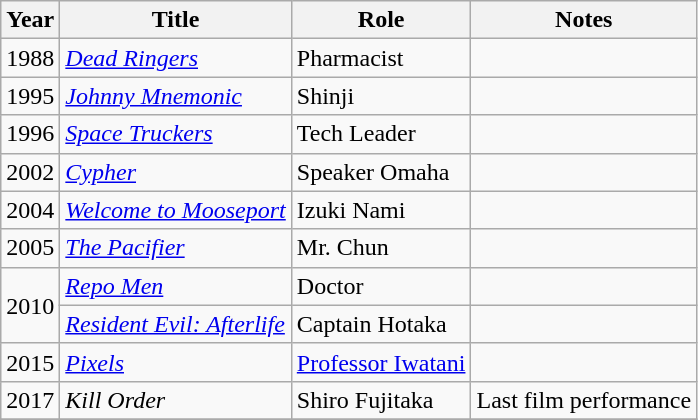<table class="wikitable sortable plainrowheaders" style="white-space:nowrap">
<tr>
<th>Year</th>
<th>Title</th>
<th>Role</th>
<th class="unsortable">Notes</th>
</tr>
<tr>
<td>1988</td>
<td><em><a href='#'>Dead Ringers</a></em></td>
<td>Pharmacist</td>
<td></td>
</tr>
<tr>
<td>1995</td>
<td><em><a href='#'>Johnny Mnemonic</a></em></td>
<td>Shinji</td>
<td></td>
</tr>
<tr>
<td>1996</td>
<td><em><a href='#'>Space Truckers</a></em></td>
<td>Tech Leader</td>
<td></td>
</tr>
<tr>
<td>2002</td>
<td><em><a href='#'>Cypher</a></em></td>
<td>Speaker Omaha</td>
<td></td>
</tr>
<tr>
<td>2004</td>
<td><em><a href='#'>Welcome to Mooseport</a></em></td>
<td>Izuki Nami</td>
<td></td>
</tr>
<tr>
<td>2005</td>
<td data-sort-value="Pacifier, The"><em><a href='#'>The Pacifier</a></em></td>
<td>Mr. Chun</td>
<td></td>
</tr>
<tr>
<td rowspan=2>2010</td>
<td><em><a href='#'>Repo Men</a></em></td>
<td>Doctor</td>
<td></td>
</tr>
<tr>
<td><em><a href='#'>Resident Evil: Afterlife</a></em></td>
<td>Captain Hotaka</td>
<td></td>
</tr>
<tr>
<td>2015</td>
<td><em><a href='#'>Pixels</a></em></td>
<td><a href='#'>Professor Iwatani</a></td>
<td></td>
</tr>
<tr>
<td>2017</td>
<td><em>Kill Order</em></td>
<td>Shiro Fujitaka</td>
<td>Last film performance</td>
</tr>
<tr>
</tr>
</table>
